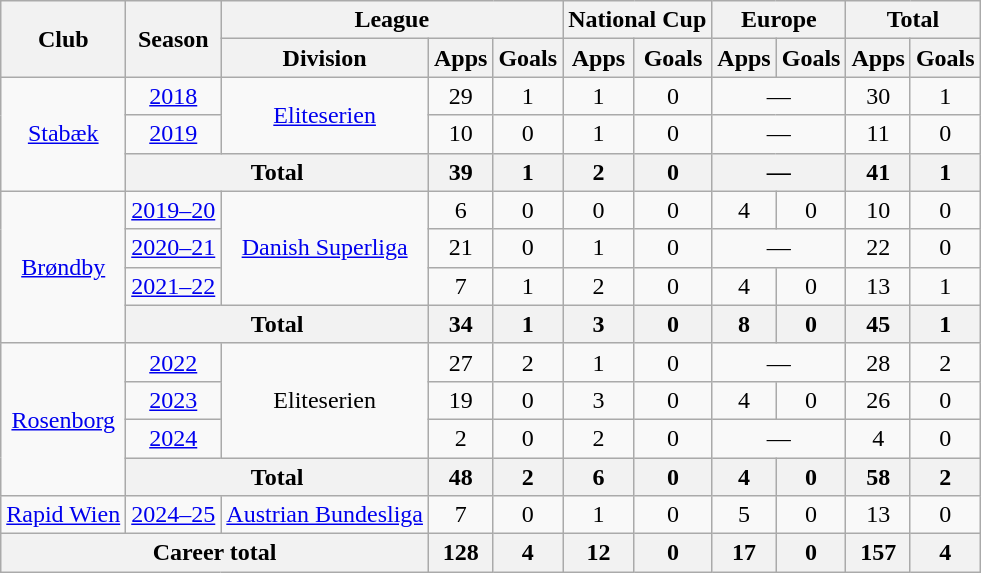<table class="wikitable" style="text-align:center">
<tr>
<th rowspan=2>Club</th>
<th rowspan=2>Season</th>
<th colspan=3>League</th>
<th colspan=2>National Cup</th>
<th colspan=2>Europe</th>
<th colspan=2>Total</th>
</tr>
<tr>
<th>Division</th>
<th>Apps</th>
<th>Goals</th>
<th>Apps</th>
<th>Goals</th>
<th>Apps</th>
<th>Goals</th>
<th>Apps</th>
<th>Goals</th>
</tr>
<tr>
<td rowspan=3><a href='#'>Stabæk</a></td>
<td><a href='#'>2018</a></td>
<td rowspan=2><a href='#'>Eliteserien</a></td>
<td>29</td>
<td>1</td>
<td>1</td>
<td>0</td>
<td colspan=2>—</td>
<td>30</td>
<td>1</td>
</tr>
<tr>
<td><a href='#'>2019</a></td>
<td>10</td>
<td>0</td>
<td>1</td>
<td>0</td>
<td colspan=2>—</td>
<td>11</td>
<td>0</td>
</tr>
<tr>
<th colspan=2>Total</th>
<th>39</th>
<th>1</th>
<th>2</th>
<th>0</th>
<th colspan=2>—</th>
<th>41</th>
<th>1</th>
</tr>
<tr>
<td rowspan=4><a href='#'>Brøndby</a></td>
<td><a href='#'>2019–20</a></td>
<td rowspan=3><a href='#'>Danish Superliga</a></td>
<td>6</td>
<td>0</td>
<td>0</td>
<td>0</td>
<td>4</td>
<td>0</td>
<td>10</td>
<td>0</td>
</tr>
<tr>
<td><a href='#'>2020–21</a></td>
<td>21</td>
<td>0</td>
<td>1</td>
<td>0</td>
<td colspan=2>—</td>
<td>22</td>
<td>0</td>
</tr>
<tr>
<td><a href='#'>2021–22</a></td>
<td>7</td>
<td>1</td>
<td>2</td>
<td>0</td>
<td>4</td>
<td>0</td>
<td>13</td>
<td>1</td>
</tr>
<tr>
<th colspan=2>Total</th>
<th>34</th>
<th>1</th>
<th>3</th>
<th>0</th>
<th>8</th>
<th>0</th>
<th>45</th>
<th>1</th>
</tr>
<tr>
<td rowspan=4><a href='#'>Rosenborg</a></td>
<td><a href='#'>2022</a></td>
<td rowspan=3>Eliteserien</td>
<td>27</td>
<td>2</td>
<td>1</td>
<td>0</td>
<td colspan=2>—</td>
<td>28</td>
<td>2</td>
</tr>
<tr>
<td><a href='#'>2023</a></td>
<td>19</td>
<td>0</td>
<td>3</td>
<td>0</td>
<td>4</td>
<td>0</td>
<td>26</td>
<td>0</td>
</tr>
<tr>
<td><a href='#'>2024</a></td>
<td>2</td>
<td>0</td>
<td>2</td>
<td>0</td>
<td colspan=2>—</td>
<td>4</td>
<td>0</td>
</tr>
<tr>
<th colspan=2>Total</th>
<th>48</th>
<th>2</th>
<th>6</th>
<th>0</th>
<th>4</th>
<th>0</th>
<th>58</th>
<th>2</th>
</tr>
<tr>
<td><a href='#'>Rapid Wien</a></td>
<td><a href='#'>2024–25</a></td>
<td><a href='#'>Austrian Bundesliga</a></td>
<td>7</td>
<td>0</td>
<td>1</td>
<td>0</td>
<td>5</td>
<td>0</td>
<td>13</td>
<td>0</td>
</tr>
<tr>
<th colspan=3>Career total</th>
<th>128</th>
<th>4</th>
<th>12</th>
<th>0</th>
<th>17</th>
<th>0</th>
<th>157</th>
<th>4</th>
</tr>
</table>
